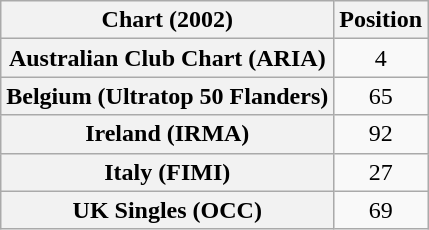<table class="wikitable sortable plainrowheaders" style="text-align:center">
<tr>
<th>Chart (2002)</th>
<th>Position</th>
</tr>
<tr>
<th scope="row">Australian Club Chart (ARIA)</th>
<td>4</td>
</tr>
<tr>
<th scope="row">Belgium (Ultratop 50 Flanders)</th>
<td>65</td>
</tr>
<tr>
<th scope="row">Ireland (IRMA)</th>
<td>92</td>
</tr>
<tr>
<th scope="row">Italy (FIMI)</th>
<td>27</td>
</tr>
<tr>
<th scope="row">UK Singles (OCC)</th>
<td>69</td>
</tr>
</table>
